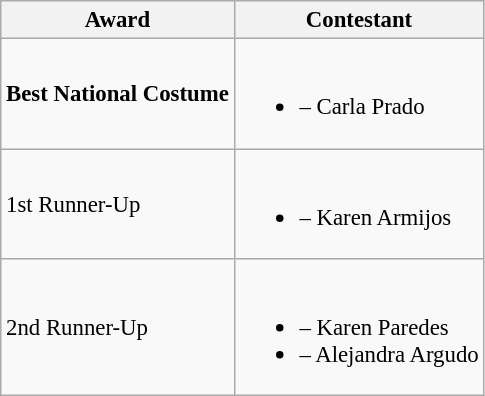<table class="wikitable sortable" style="font-size: 95%;">
<tr>
<th>Award</th>
<th>Contestant</th>
</tr>
<tr>
<td><strong>Best National Costume</strong></td>
<td><br><ul><li> – Carla Prado </li></ul></td>
</tr>
<tr>
<td>1st Runner-Up</td>
<td><br><ul><li> – Karen Armijos </li></ul></td>
</tr>
<tr>
<td>2nd Runner-Up</td>
<td><br><ul><li> – Karen Paredes </li><li> – Alejandra Argudo </li></ul></td>
</tr>
</table>
